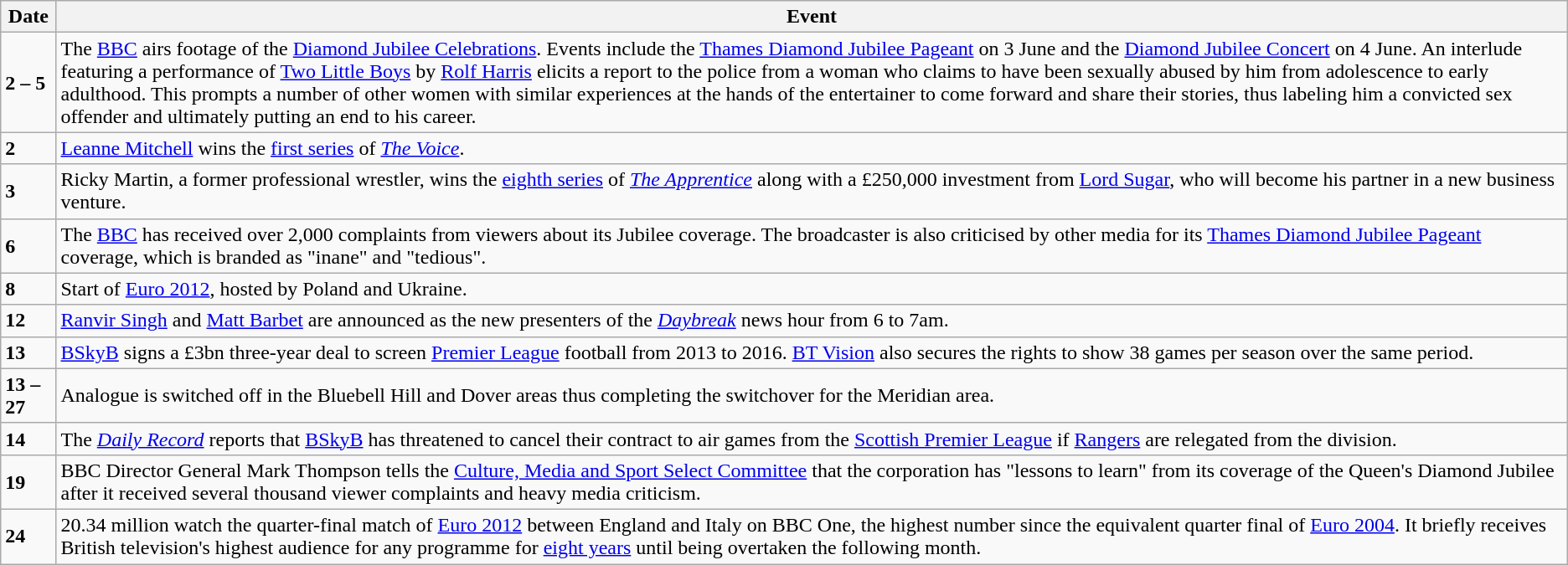<table class="wikitable">
<tr>
<th>Date</th>
<th>Event</th>
</tr>
<tr>
<td><strong>2 – 5</strong></td>
<td>The <a href='#'>BBC</a> airs footage of the <a href='#'>Diamond Jubilee Celebrations</a>. Events include the <a href='#'>Thames Diamond Jubilee Pageant</a> on 3 June and the <a href='#'>Diamond Jubilee Concert</a> on 4 June. An interlude featuring a performance of <a href='#'>Two Little Boys</a> by <a href='#'>Rolf Harris</a> elicits a report to the police from a woman who claims to have been sexually abused by him from adolescence to early adulthood. This prompts a number of other women with similar experiences at the hands of the entertainer to come forward and share their stories, thus labeling him a convicted sex offender and ultimately putting an end to his career.</td>
</tr>
<tr>
<td><strong>2</strong></td>
<td><a href='#'>Leanne Mitchell</a> wins the <a href='#'>first series</a> of <em><a href='#'>The Voice</a></em>.</td>
</tr>
<tr>
<td><strong>3</strong></td>
<td>Ricky Martin, a former professional wrestler, wins the <a href='#'>eighth series</a> of <em><a href='#'>The Apprentice</a></em> along with a £250,000 investment from <a href='#'>Lord Sugar</a>, who will become his partner in a new business venture.</td>
</tr>
<tr>
<td><strong>6</strong></td>
<td>The <a href='#'>BBC</a> has received over 2,000 complaints from viewers about its Jubilee coverage. The broadcaster is also criticised by other media for its <a href='#'>Thames Diamond Jubilee Pageant</a> coverage, which is branded as "inane" and "tedious".</td>
</tr>
<tr>
<td><strong>8</strong></td>
<td>Start of <a href='#'>Euro 2012</a>, hosted by Poland and Ukraine.</td>
</tr>
<tr>
<td><strong>12</strong></td>
<td><a href='#'>Ranvir Singh</a> and <a href='#'>Matt Barbet</a> are announced as the new presenters of the <em><a href='#'>Daybreak</a></em> news hour from 6 to 7am.</td>
</tr>
<tr>
<td><strong>13</strong></td>
<td><a href='#'>BSkyB</a> signs a £3bn three-year deal to screen <a href='#'>Premier League</a> football from 2013 to 2016. <a href='#'>BT Vision</a> also secures the rights to show 38 games per season over the same period.</td>
</tr>
<tr>
<td><strong>13 – 27</strong></td>
<td>Analogue is switched off in the Bluebell Hill and Dover areas thus completing the switchover for the Meridian area.</td>
</tr>
<tr>
<td><strong>14</strong></td>
<td>The <em><a href='#'>Daily Record</a></em> reports that <a href='#'>BSkyB</a> has threatened to cancel their contract to air games from the <a href='#'>Scottish Premier League</a> if <a href='#'>Rangers</a> are relegated from the division.</td>
</tr>
<tr>
<td><strong>19</strong></td>
<td>BBC Director General Mark Thompson tells the <a href='#'>Culture, Media and Sport Select Committee</a> that the corporation has "lessons to learn" from its coverage of the Queen's Diamond Jubilee after it received several thousand viewer complaints and heavy media criticism.</td>
</tr>
<tr>
<td><strong>24</strong></td>
<td>20.34 million watch the quarter-final match of <a href='#'>Euro 2012</a> between England and Italy on BBC One, the highest number since the equivalent quarter final of <a href='#'>Euro 2004</a>. It briefly receives British television's highest audience for any programme for <a href='#'>eight years</a> until being overtaken the following month.</td>
</tr>
</table>
